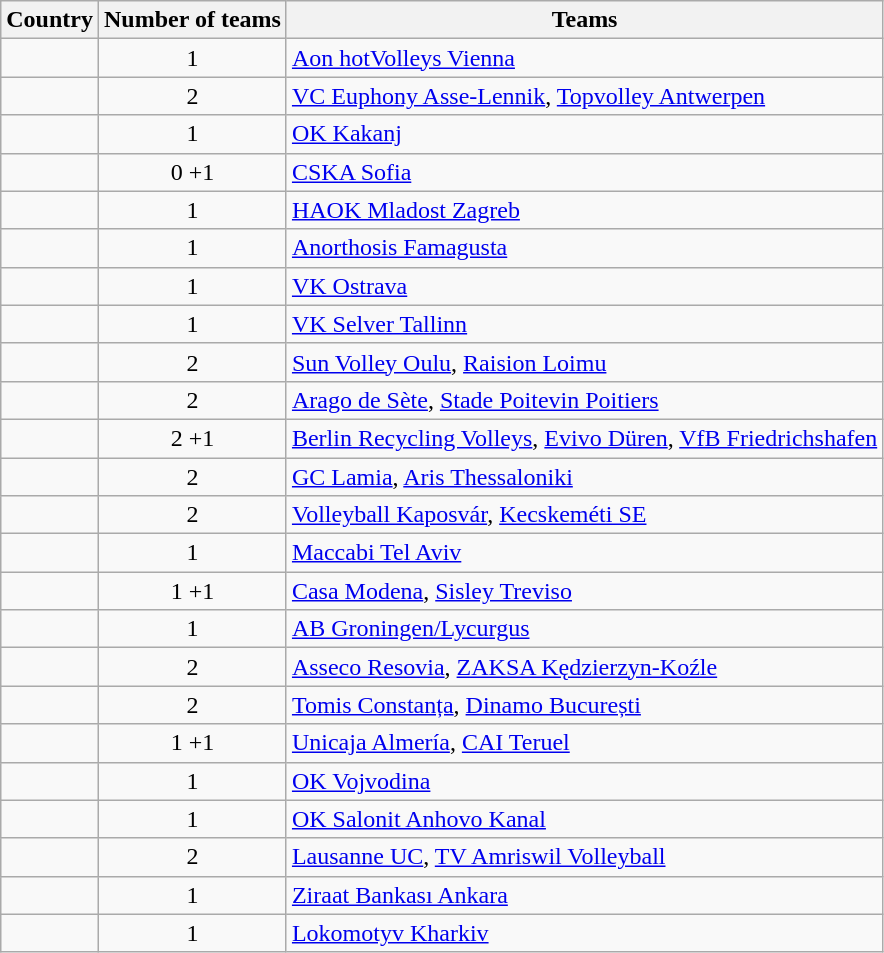<table class="wikitable sortable" style="text-align:left">
<tr>
<th>Country</th>
<th>Number of teams</th>
<th>Teams</th>
</tr>
<tr>
<td></td>
<td align="center">1</td>
<td><a href='#'>Aon hotVolleys Vienna</a></td>
</tr>
<tr>
<td></td>
<td align="center">2</td>
<td><a href='#'>VC Euphony Asse-Lennik</a>, <a href='#'>Topvolley Antwerpen</a></td>
</tr>
<tr>
<td></td>
<td align="center">1</td>
<td><a href='#'>OK Kakanj</a></td>
</tr>
<tr>
<td></td>
<td align="center">0 +1</td>
<td><a href='#'>CSKA Sofia</a></td>
</tr>
<tr>
<td></td>
<td align="center">1</td>
<td><a href='#'>HAOK Mladost Zagreb</a></td>
</tr>
<tr>
<td></td>
<td align="center">1</td>
<td><a href='#'>Anorthosis Famagusta</a></td>
</tr>
<tr>
<td></td>
<td align="center">1</td>
<td><a href='#'>VK Ostrava</a></td>
</tr>
<tr>
<td></td>
<td align="center">1</td>
<td><a href='#'>VK Selver Tallinn</a></td>
</tr>
<tr>
<td></td>
<td align="center">2</td>
<td><a href='#'>Sun Volley Oulu</a>, <a href='#'>Raision Loimu</a></td>
</tr>
<tr>
<td></td>
<td align="center">2</td>
<td><a href='#'>Arago de Sète</a>, <a href='#'>Stade Poitevin Poitiers</a></td>
</tr>
<tr>
<td></td>
<td align="center">2 +1</td>
<td><a href='#'>Berlin Recycling Volleys</a>, <a href='#'>Evivo Düren</a>, <a href='#'>VfB Friedrichshafen</a></td>
</tr>
<tr>
<td></td>
<td align="center">2</td>
<td><a href='#'>GC Lamia</a>, <a href='#'>Aris Thessaloniki</a></td>
</tr>
<tr>
<td></td>
<td align="center">2</td>
<td><a href='#'>Volleyball Kaposvár</a>, <a href='#'>Kecskeméti SE</a></td>
</tr>
<tr>
<td></td>
<td align="center">1</td>
<td><a href='#'>Maccabi Tel Aviv</a></td>
</tr>
<tr>
<td></td>
<td align="center">1 +1</td>
<td><a href='#'>Casa Modena</a>, <a href='#'>Sisley Treviso</a></td>
</tr>
<tr>
<td></td>
<td align="center">1</td>
<td><a href='#'>AB Groningen/Lycurgus</a></td>
</tr>
<tr>
<td></td>
<td align="center">2</td>
<td><a href='#'>Asseco Resovia</a>, <a href='#'>ZAKSA Kędzierzyn-Koźle</a></td>
</tr>
<tr>
<td></td>
<td align="center">2</td>
<td><a href='#'>Tomis Constanța</a>, <a href='#'>Dinamo București</a></td>
</tr>
<tr>
<td></td>
<td align="center">1 +1</td>
<td><a href='#'>Unicaja Almería</a>, <a href='#'>CAI Teruel</a></td>
</tr>
<tr>
<td></td>
<td align="center">1</td>
<td><a href='#'>OK Vojvodina</a></td>
</tr>
<tr>
<td></td>
<td align="center">1</td>
<td><a href='#'>OK Salonit Anhovo Kanal</a></td>
</tr>
<tr>
<td></td>
<td align="center">2</td>
<td><a href='#'>Lausanne UC</a>, <a href='#'>TV Amriswil Volleyball</a></td>
</tr>
<tr>
<td></td>
<td align="center">1</td>
<td><a href='#'>Ziraat Bankası Ankara</a></td>
</tr>
<tr>
<td></td>
<td align="center">1</td>
<td><a href='#'>Lokomotyv Kharkiv</a></td>
</tr>
</table>
